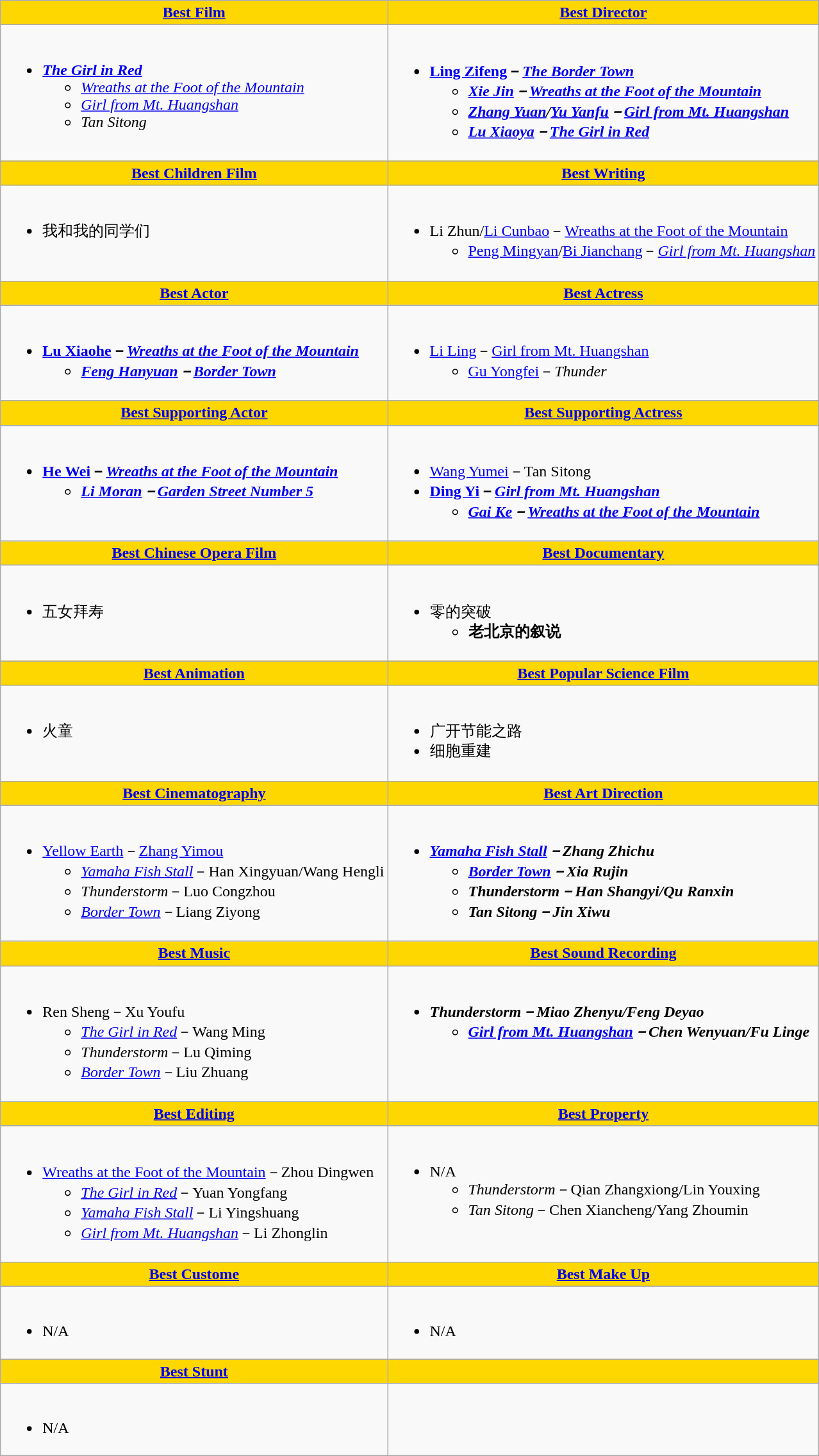<table class=wikitable style="width="150%">
<tr>
<th style="background: gold;" ! style="width="50%"><a href='#'>Best Film</a></th>
<th style="background: gold;" ! style="width="50%"><a href='#'>Best Director</a></th>
</tr>
<tr>
<td valign="top"><br><ul><li><strong><em><a href='#'>The Girl in Red</a></em></strong><ul><li><em><a href='#'>Wreaths at the Foot of the Mountain</a></em></li><li><em><a href='#'>Girl from Mt. Huangshan</a></em></li><li><em>Tan Sitong</em></li></ul></li></ul></td>
<td valign="top"><br><ul><li><strong><a href='#'>Ling Zifeng</a>－<em><a href='#'>The Border Town</a><strong><em><ul><li><a href='#'>Xie Jin</a>－</em><a href='#'>Wreaths at the Foot of the Mountain</a><em></li><li><a href='#'>Zhang Yuan</a>/<a href='#'>Yu Yanfu</a>－</em><a href='#'>Girl from Mt. Huangshan</a><em></li><li><a href='#'>Lu Xiaoya</a>－</em><a href='#'>The Girl in Red</a><em></li></ul></li></ul></td>
</tr>
<tr>
<th style="background: gold;" ! style="width="50%"><a href='#'>Best Children Film</a></th>
<th style="background: gold;" ! style="width="50%"><a href='#'>Best Writing</a></th>
</tr>
<tr>
<td valign="top"><br><ul><li></em></strong>我和我的同学们<strong><em></li></ul></td>
<td valign="top"><br><ul><li></strong>Li Zhun/<a href='#'>Li Cunbao</a>－</em><a href='#'>Wreaths at the Foot of the Mountain</a></em></strong><ul><li><a href='#'>Peng Mingyan</a>/<a href='#'>Bi Jianchang</a>－<em><a href='#'>Girl from Mt. Huangshan</a></em></li></ul></li></ul></td>
</tr>
<tr>
<th style="background: gold;" ! style="width="50%"><a href='#'>Best Actor</a></th>
<th style="background: gold;" ! style="width="50%"><a href='#'>Best Actress</a></th>
</tr>
<tr>
<td valign="top"><br><ul><li><strong><a href='#'>Lu Xiaohe</a>－<em><a href='#'>Wreaths at the Foot of the Mountain</a><strong><em><ul><li><a href='#'>Feng Hanyuan</a>－</em><a href='#'>Border Town</a><em></li></ul></li></ul></td>
<td valign="top"><br><ul><li></strong><a href='#'>Li Ling</a>－</em><a href='#'>Girl from Mt. Huangshan</a></em></strong><ul><li><a href='#'>Gu Yongfei</a>－<em>Thunder </em></li></ul></li></ul></td>
</tr>
<tr>
<th style="background: gold;" ! style="width="50%"><a href='#'>Best Supporting Actor</a></th>
<th style="background: gold;" ! style="width="50%"><a href='#'>Best Supporting Actress</a></th>
</tr>
<tr>
<td valign="top"><br><ul><li><strong><a href='#'>He Wei</a>－<em><a href='#'>Wreaths at the Foot of the Mountain</a><strong><em><ul><li><a href='#'>Li Moran</a>－</em><a href='#'>Garden Street Number 5</a><em></li></ul></li></ul></td>
<td valign="top"><br><ul><li></strong><a href='#'>Wang Yumei</a>－</em>Tan Sitong</em></strong></li><li><strong><a href='#'>Ding Yi</a>－<em><a href='#'>Girl from Mt. Huangshan</a><strong><em><ul><li><a href='#'>Gai Ke</a>－</em><a href='#'>Wreaths at the Foot of the Mountain</a><em></li></ul></li></ul></td>
</tr>
<tr>
<th style="background: gold;" ! style="width="50%"><a href='#'>Best Chinese Opera Film</a></th>
<th style="background: gold;" ! style="width="50%"><a href='#'>Best Documentary</a></th>
</tr>
<tr>
<td valign="top"><br><ul><li></em></strong>五女拜寿<strong><em></li></ul></td>
<td valign="top"><br><ul><li></em></strong>零的突破<strong><em><ul><li></em>老北京的叙说<em></li></ul></li></ul></td>
</tr>
<tr>
<th style="background: gold;" ! style="width="50%"><a href='#'>Best Animation</a></th>
<th style="background: gold;" ! style="width="50%"><a href='#'>Best Popular Science Film</a></th>
</tr>
<tr>
<td valign="top"><br><ul><li></em></strong>火童<strong><em></li></ul></td>
<td valign="top"><br><ul><li></em></strong>广开节能之路<strong><em></li><li></em></strong>细胞重建<strong><em></li></ul></td>
</tr>
<tr>
<th style="background: gold;" ! style="width="50%"><a href='#'>Best Cinematography</a></th>
<th style="background: gold;" ! style="width="50%"><a href='#'>Best Art Direction</a></th>
</tr>
<tr>
<td valign="top"><br><ul><li></em></strong><a href='#'>Yellow Earth</a></em>－<a href='#'>Zhang Yimou</a></strong><ul><li><em><a href='#'>Yamaha Fish Stall</a></em>－Han Xingyuan/Wang Hengli</li><li><em>Thunderstorm</em>－Luo Congzhou</li><li><em><a href='#'>Border Town</a></em>－Liang Ziyong</li></ul></li></ul></td>
<td valign="top"><br><ul><li><strong><em><a href='#'>Yamaha Fish Stall</a><em>－Zhang Zhichu<strong><ul><li></em><a href='#'>Border Town</a><em>－Xia Rujin</li><li></em>Thunderstorm<em>－Han Shangyi/Qu Ranxin</li><li></em>Tan Sitong<em>－Jin Xiwu</li></ul></li></ul></td>
</tr>
<tr>
<th style="background: gold;" ! style="width="50%"><a href='#'>Best Music</a></th>
<th style="background: gold;" ! style="width="50%"><a href='#'>Best Sound Recording</a></th>
</tr>
<tr>
<td valign="top"><br><ul><li></em></strong>Ren Sheng</em>－Xu Youfu</strong><ul><li><em><a href='#'>The Girl in Red</a></em>－Wang Ming</li><li><em>Thunderstorm</em>－Lu Qiming</li><li><em><a href='#'>Border Town</a></em>－Liu Zhuang</li></ul></li></ul></td>
<td valign="top"><br><ul><li><strong><em>Thunderstorm<em>－Miao Zhenyu/Feng Deyao<strong><ul><li></em><a href='#'>Girl from Mt. Huangshan</a><em>－Chen Wenyuan/Fu Linge</li></ul></li></ul></td>
</tr>
<tr>
<th style="background: gold;" ! style="width="50%"><a href='#'>Best Editing</a></th>
<th style="background: gold;" ! style="width="50%"><a href='#'>Best Property</a></th>
</tr>
<tr>
<td valign="top"><br><ul><li></em></strong><a href='#'>Wreaths at the Foot of the Mountain</a></em>－Zhou Dingwen</strong><ul><li><em><a href='#'>The Girl in Red</a></em>－Yuan Yongfang</li><li><em><a href='#'>Yamaha Fish Stall</a></em>－Li Yingshuang</li><li><em><a href='#'>Girl from Mt. Huangshan</a></em>－Li Zhonglin</li></ul></li></ul></td>
<td valign="top"><br><ul><li>N/A<ul><li><em>Thunderstorm</em>－Qian Zhangxiong/Lin Youxing</li><li><em>Tan Sitong</em>－Chen Xiancheng/Yang Zhoumin</li></ul></li></ul></td>
</tr>
<tr>
<th style="background: gold;" ! style="width="50%"><a href='#'>Best Custome</a></th>
<th style="background: gold;" ! style="width="50%"><a href='#'>Best Make Up</a></th>
</tr>
<tr>
<td valign="top"><br><ul><li>N/A</li></ul></td>
<td valign="top"><br><ul><li>N/A</li></ul></td>
</tr>
<tr>
<th style="background: gold;" ! style="width="50%"><a href='#'>Best Stunt</a></th>
<th style="background: gold;" ! style="width="50%"></th>
</tr>
<tr>
<td valign="top"><br><ul><li>N/A</li></ul></td>
<td valign="top"></td>
</tr>
</table>
